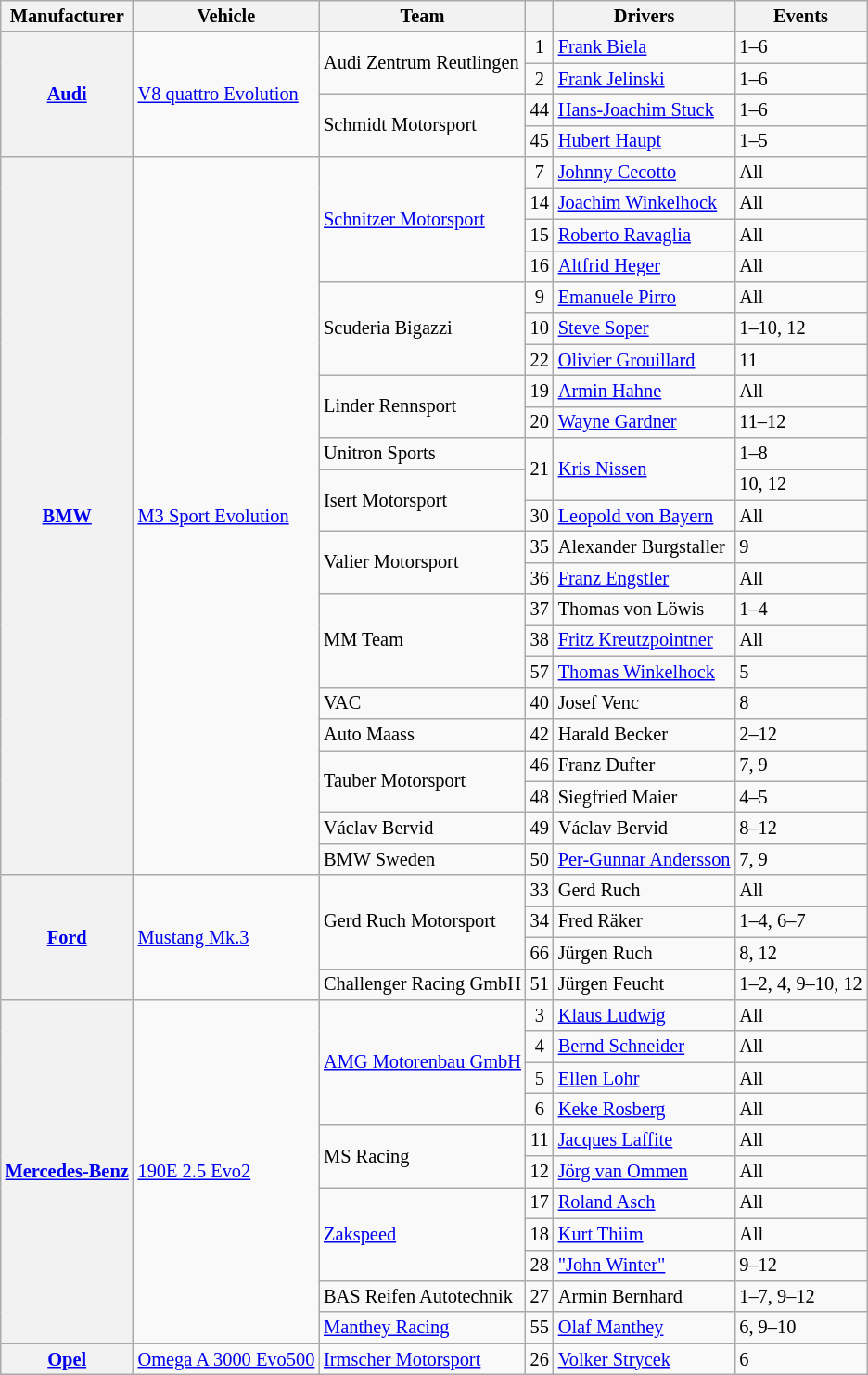<table class="wikitable" style="font-size: 85%;">
<tr>
<th>Manufacturer</th>
<th>Vehicle</th>
<th>Team</th>
<th></th>
<th>Drivers</th>
<th>Events</th>
</tr>
<tr>
<th rowspan=4><a href='#'>Audi</a></th>
<td rowspan=4><a href='#'>V8 quattro Evolution</a></td>
<td rowspan=2>Audi Zentrum Reutlingen</td>
<td align=center>1</td>
<td> <a href='#'>Frank Biela</a></td>
<td>1–6</td>
</tr>
<tr>
<td align=center>2</td>
<td> <a href='#'>Frank Jelinski</a></td>
<td>1–6</td>
</tr>
<tr>
<td rowspan=2>Schmidt Motorsport</td>
<td align=center>44</td>
<td> <a href='#'>Hans-Joachim Stuck</a></td>
<td>1–6</td>
</tr>
<tr>
<td align=center>45</td>
<td> <a href='#'>Hubert Haupt</a></td>
<td>1–5</td>
</tr>
<tr>
<th rowspan=23><a href='#'>BMW</a></th>
<td rowspan=23><a href='#'>M3 Sport Evolution</a></td>
<td rowspan=4><a href='#'>Schnitzer Motorsport</a></td>
<td align=center>7</td>
<td> <a href='#'>Johnny Cecotto</a></td>
<td>All</td>
</tr>
<tr>
<td align=center>14</td>
<td> <a href='#'>Joachim Winkelhock</a></td>
<td>All</td>
</tr>
<tr>
<td align=center>15</td>
<td> <a href='#'>Roberto Ravaglia</a></td>
<td>All</td>
</tr>
<tr>
<td align=center>16</td>
<td> <a href='#'>Altfrid Heger</a></td>
<td>All</td>
</tr>
<tr>
<td rowspan=3>Scuderia Bigazzi</td>
<td align=center>9</td>
<td> <a href='#'>Emanuele Pirro</a></td>
<td>All</td>
</tr>
<tr>
<td align=center>10</td>
<td> <a href='#'>Steve Soper</a></td>
<td>1–10, 12</td>
</tr>
<tr>
<td align=center>22</td>
<td> <a href='#'>Olivier Grouillard</a></td>
<td>11</td>
</tr>
<tr>
<td rowspan=2>Linder Rennsport</td>
<td align=center>19</td>
<td> <a href='#'>Armin Hahne</a></td>
<td>All</td>
</tr>
<tr>
<td align=center>20</td>
<td> <a href='#'>Wayne Gardner</a></td>
<td>11–12</td>
</tr>
<tr>
<td>Unitron Sports</td>
<td align=center rowspan=2>21</td>
<td rowspan=2> <a href='#'>Kris Nissen</a></td>
<td>1–8</td>
</tr>
<tr>
<td rowspan=2>Isert Motorsport</td>
<td>10, 12</td>
</tr>
<tr>
<td align=center>30</td>
<td> <a href='#'>Leopold von Bayern</a></td>
<td>All</td>
</tr>
<tr>
<td rowspan=2>Valier Motorsport</td>
<td align=center>35</td>
<td> Alexander Burgstaller</td>
<td>9</td>
</tr>
<tr>
<td align=center>36</td>
<td> <a href='#'>Franz Engstler</a></td>
<td>All</td>
</tr>
<tr>
<td rowspan=3>MM Team</td>
<td align=center>37</td>
<td> Thomas von Löwis</td>
<td>1–4</td>
</tr>
<tr>
<td align=center>38</td>
<td> <a href='#'>Fritz Kreutzpointner</a></td>
<td>All</td>
</tr>
<tr>
<td align=center>57</td>
<td> <a href='#'>Thomas Winkelhock</a></td>
<td>5</td>
</tr>
<tr>
<td>VAC</td>
<td align=center>40</td>
<td> Josef Venc</td>
<td>8</td>
</tr>
<tr>
<td>Auto Maass</td>
<td align=center>42</td>
<td> Harald Becker</td>
<td>2–12</td>
</tr>
<tr>
<td rowspan=2>Tauber Motorsport</td>
<td align=center>46</td>
<td> Franz Dufter</td>
<td>7, 9</td>
</tr>
<tr>
<td align=center>48</td>
<td> Siegfried Maier</td>
<td>4–5</td>
</tr>
<tr>
<td>Václav Bervid</td>
<td align=center>49</td>
<td> Václav Bervid</td>
<td>8–12</td>
</tr>
<tr>
<td>BMW Sweden</td>
<td align=center>50</td>
<td nowrap> <a href='#'>Per-Gunnar Andersson</a></td>
<td>7, 9</td>
</tr>
<tr>
<th rowspan=4><a href='#'>Ford</a></th>
<td rowspan=4><a href='#'>Mustang Mk.3</a></td>
<td rowspan=3>Gerd Ruch Motorsport</td>
<td align=center>33</td>
<td> Gerd Ruch</td>
<td>All</td>
</tr>
<tr>
<td align=center>34</td>
<td> Fred Räker</td>
<td>1–4, 6–7</td>
</tr>
<tr>
<td align=center>66</td>
<td> Jürgen Ruch</td>
<td>8, 12</td>
</tr>
<tr>
<td nowrap>Challenger Racing GmbH</td>
<td align=center>51</td>
<td> Jürgen Feucht</td>
<td nowrap>1–2, 4, 9–10, 12</td>
</tr>
<tr>
<th rowspan=11><a href='#'>Mercedes-Benz</a></th>
<td rowspan=11><a href='#'>190E 2.5 Evo2</a></td>
<td rowspan=4><a href='#'>AMG Motorenbau GmbH</a></td>
<td align=center>3</td>
<td> <a href='#'>Klaus Ludwig</a></td>
<td>All</td>
</tr>
<tr>
<td align=center>4</td>
<td> <a href='#'>Bernd Schneider</a></td>
<td>All</td>
</tr>
<tr>
<td align=center>5</td>
<td> <a href='#'>Ellen Lohr</a></td>
<td>All</td>
</tr>
<tr>
<td align=center>6</td>
<td> <a href='#'>Keke Rosberg</a></td>
<td>All</td>
</tr>
<tr>
<td rowspan=2>MS Racing</td>
<td align=center>11</td>
<td> <a href='#'>Jacques Laffite</a></td>
<td>All</td>
</tr>
<tr>
<td align=center>12</td>
<td> <a href='#'>Jörg van Ommen</a></td>
<td>All</td>
</tr>
<tr>
<td rowspan=3><a href='#'>Zakspeed</a></td>
<td align=center>17</td>
<td> <a href='#'>Roland Asch</a></td>
<td>All</td>
</tr>
<tr>
<td align=center>18</td>
<td> <a href='#'>Kurt Thiim</a></td>
<td>All</td>
</tr>
<tr>
<td align=center>28</td>
<td> <a href='#'>"John Winter"</a></td>
<td>9–12</td>
</tr>
<tr>
<td>BAS Reifen Autotechnik</td>
<td align=center>27</td>
<td> Armin Bernhard</td>
<td>1–7, 9–12</td>
</tr>
<tr>
<td><a href='#'>Manthey Racing</a></td>
<td align=center>55</td>
<td> <a href='#'>Olaf Manthey</a></td>
<td>6, 9–10</td>
</tr>
<tr>
<th><a href='#'>Opel</a></th>
<td nowrap><a href='#'>Omega A 3000 Evo500</a></td>
<td><a href='#'>Irmscher Motorsport</a></td>
<td align=center>26</td>
<td> <a href='#'>Volker Strycek</a></td>
<td>6</td>
</tr>
</table>
